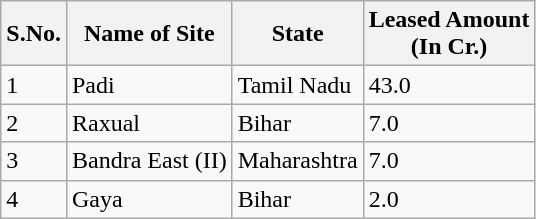<table class="wikitable">
<tr>
<th>S.No.</th>
<th>Name of Site</th>
<th>State</th>
<th>Leased Amount<br><strong>(In Cr.)</strong></th>
</tr>
<tr>
<td>1</td>
<td>Padi</td>
<td>Tamil Nadu</td>
<td>43.0</td>
</tr>
<tr>
<td>2</td>
<td>Raxual</td>
<td>Bihar</td>
<td>7.0</td>
</tr>
<tr>
<td>3</td>
<td>Bandra East (II)</td>
<td>Maharashtra</td>
<td>7.0</td>
</tr>
<tr>
<td>4</td>
<td>Gaya</td>
<td>Bihar</td>
<td>2.0</td>
</tr>
</table>
